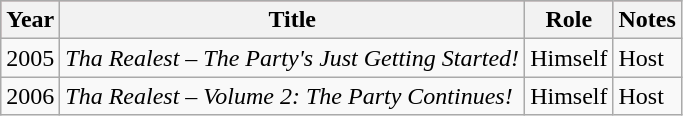<table class="wikitable">
<tr bgcolor="#C4879">
<th>Year</th>
<th>Title</th>
<th>Role</th>
<th>Notes</th>
</tr>
<tr>
<td rowspan="1">2005</td>
<td><em>Tha Realest – The Party's Just Getting Started!</em></td>
<td>Himself</td>
<td>Host</td>
</tr>
<tr>
<td rowspan="1">2006</td>
<td><em>Tha Realest – Volume 2: The Party Continues!</em></td>
<td>Himself</td>
<td>Host</td>
</tr>
</table>
